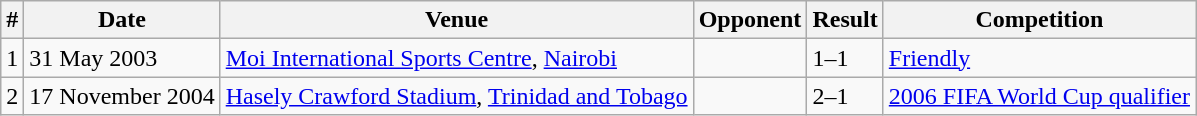<table class="wikitable">
<tr>
<th>#</th>
<th>Date</th>
<th>Venue</th>
<th>Opponent</th>
<th>Result</th>
<th>Competition</th>
</tr>
<tr>
<td>1</td>
<td>31 May 2003</td>
<td><a href='#'>Moi International Sports Centre</a>, <a href='#'>Nairobi</a></td>
<td></td>
<td>1–1</td>
<td><a href='#'>Friendly</a></td>
</tr>
<tr>
<td>2</td>
<td>17 November 2004</td>
<td><a href='#'>Hasely Crawford Stadium</a>, <a href='#'>Trinidad and Tobago</a></td>
<td></td>
<td>2–1</td>
<td><a href='#'>2006 FIFA World Cup qualifier</a></td>
</tr>
</table>
